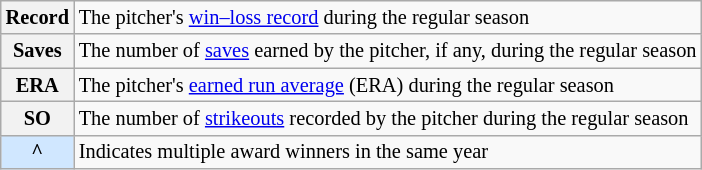<table class="wikitable plainrowheaders" style="font-size:85%">
<tr>
<th scope="row" style="text-align:center"><strong>Record</strong></th>
<td>The pitcher's <a href='#'>win–loss record</a> during the regular season</td>
</tr>
<tr>
<th scope="row" style="text-align:center"><strong>Saves</strong></th>
<td>The number of <a href='#'>saves</a> earned by the pitcher, if any, during the regular season</td>
</tr>
<tr>
<th scope="row" style="text-align:center"><strong>ERA</strong></th>
<td>The pitcher's <a href='#'>earned run average</a> (ERA) during the regular season</td>
</tr>
<tr>
<th scope="row" style="text-align:center"><strong>SO</strong></th>
<td>The number of <a href='#'>strikeouts</a> recorded by the pitcher during the regular season</td>
</tr>
<tr>
<th scope="row" style="text-align:center; background-color:#D0E7FF;">^</th>
<td>Indicates multiple award winners in the same year</td>
</tr>
</table>
